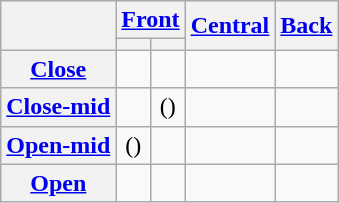<table class="wikitable" style="text-align: center;">
<tr>
<th rowspan=2></th>
<th colspan=2><a href='#'>Front</a></th>
<th rowspan=2><a href='#'>Central</a></th>
<th rowspan=2><a href='#'>Back</a></th>
</tr>
<tr>
<th></th>
<th></th>
</tr>
<tr>
<th><a href='#'>Close</a></th>
<td></td>
<td></td>
<td></td>
<td></td>
</tr>
<tr>
<th><a href='#'>Close-mid</a></th>
<td></td>
<td>()</td>
<td></td>
<td></td>
</tr>
<tr>
<th><a href='#'>Open-mid</a></th>
<td>()</td>
<td></td>
<td></td>
<td></td>
</tr>
<tr>
<th><a href='#'>Open</a></th>
<td></td>
<td></td>
<td></td>
<td></td>
</tr>
</table>
